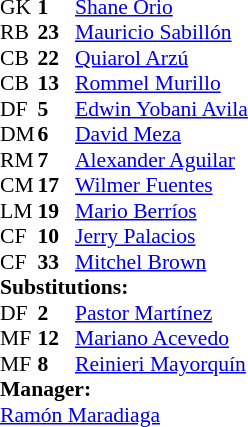<table style = "font-size: 90%" cellspacing = "0" cellpadding = "0">
<tr>
<td colspan = 4></td>
</tr>
<tr>
<th style="width:25px;"></th>
<th style="width:25px;"></th>
</tr>
<tr>
<td>GK</td>
<td><strong>1</strong></td>
<td> <a href='#'>Shane Orio</a></td>
</tr>
<tr>
<td>RB</td>
<td><strong>23</strong></td>
<td> <a href='#'>Mauricio Sabillón</a></td>
</tr>
<tr>
<td>CB</td>
<td><strong>22</strong></td>
<td> <a href='#'>Quiarol Arzú</a></td>
<td></td>
<td></td>
</tr>
<tr>
<td>CB</td>
<td><strong>13</strong></td>
<td> <a href='#'>Rommel Murillo</a></td>
</tr>
<tr>
<td>DF</td>
<td><strong>5</strong></td>
<td> <a href='#'>Edwin Yobani Avila</a></td>
</tr>
<tr>
<td>DM</td>
<td><strong>6</strong></td>
<td> <a href='#'>David Meza</a></td>
</tr>
<tr>
<td>RM</td>
<td><strong>7</strong></td>
<td> <a href='#'>Alexander Aguilar</a></td>
<td></td>
<td></td>
</tr>
<tr>
<td>CM</td>
<td><strong>17</strong></td>
<td> <a href='#'>Wilmer Fuentes</a></td>
</tr>
<tr>
<td>LM</td>
<td><strong>19</strong></td>
<td> <a href='#'>Mario Berríos</a></td>
</tr>
<tr>
<td>CF</td>
<td><strong>10</strong></td>
<td> <a href='#'>Jerry Palacios</a></td>
<td></td>
<td></td>
</tr>
<tr>
<td>CF</td>
<td><strong>33</strong></td>
<td> <a href='#'>Mitchel Brown</a></td>
<td></td>
<td></td>
</tr>
<tr>
<td colspan = 3><strong>Substitutions:</strong></td>
</tr>
<tr>
<td>DF</td>
<td><strong>2</strong></td>
<td> <a href='#'>Pastor Martínez</a></td>
<td></td>
<td></td>
</tr>
<tr>
<td>MF</td>
<td><strong>12</strong></td>
<td> <a href='#'>Mariano Acevedo</a></td>
<td></td>
<td></td>
</tr>
<tr>
<td>MF</td>
<td><strong>8</strong></td>
<td> <a href='#'>Reinieri Mayorquín</a></td>
<td></td>
<td></td>
</tr>
<tr>
<td colspan = 3><strong>Manager:</strong></td>
</tr>
<tr>
<td colspan = 3> <a href='#'>Ramón Maradiaga</a></td>
</tr>
</table>
